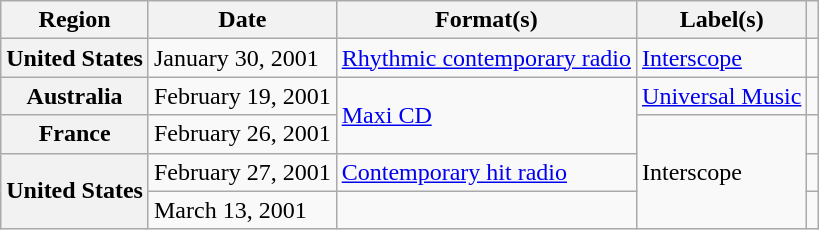<table class="wikitable plainrowheaders">
<tr>
<th scope="col">Region</th>
<th scope="col">Date</th>
<th scope="col">Format(s)</th>
<th scope="col">Label(s)</th>
<th scope="col"></th>
</tr>
<tr>
<th scope="row">United States</th>
<td>January 30, 2001</td>
<td><a href='#'>Rhythmic contemporary radio</a></td>
<td><a href='#'>Interscope</a></td>
<td></td>
</tr>
<tr>
<th scope="row">Australia</th>
<td>February 19, 2001</td>
<td rowspan="2"><a href='#'>Maxi CD</a></td>
<td><a href='#'>Universal Music</a></td>
<td></td>
</tr>
<tr>
<th scope="row">France</th>
<td>February 26, 2001</td>
<td rowspan="3">Interscope</td>
<td></td>
</tr>
<tr>
<th scope="row" rowspan="2">United States</th>
<td>February 27, 2001</td>
<td><a href='#'>Contemporary hit radio</a></td>
<td></td>
</tr>
<tr>
<td>March 13, 2001</td>
<td></td>
<td></td>
</tr>
</table>
